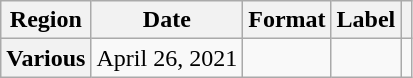<table class="wikitable plainrowheaders">
<tr>
<th>Region</th>
<th>Date</th>
<th>Format</th>
<th>Label</th>
<th></th>
</tr>
<tr>
<th scope="row">Various</th>
<td>April 26, 2021</td>
<td></td>
<td></td>
<td style="text-align:center;"></td>
</tr>
</table>
